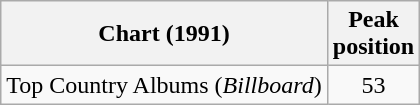<table class="wikitable" border="1">
<tr>
<th>Chart (1991)</th>
<th>Peak<br>position</th>
</tr>
<tr>
<td>Top Country Albums (<em>Billboard</em>)</td>
<td align=center>53</td>
</tr>
</table>
